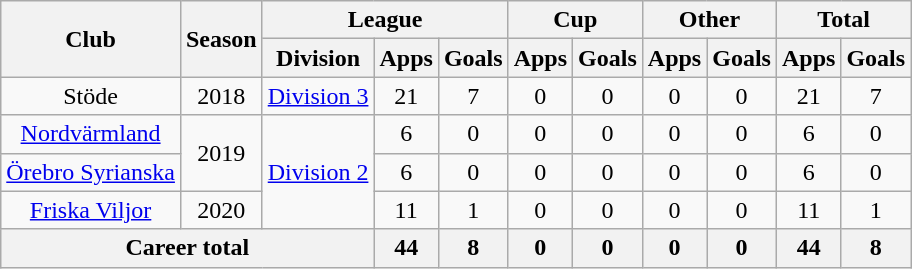<table class="wikitable" style="text-align: center">
<tr>
<th rowspan="2">Club</th>
<th rowspan="2">Season</th>
<th colspan="3">League</th>
<th colspan="2">Cup</th>
<th colspan="2">Other</th>
<th colspan="2">Total</th>
</tr>
<tr>
<th>Division</th>
<th>Apps</th>
<th>Goals</th>
<th>Apps</th>
<th>Goals</th>
<th>Apps</th>
<th>Goals</th>
<th>Apps</th>
<th>Goals</th>
</tr>
<tr>
<td>Stöde</td>
<td>2018</td>
<td><a href='#'>Division 3</a></td>
<td>21</td>
<td>7</td>
<td>0</td>
<td>0</td>
<td>0</td>
<td>0</td>
<td>21</td>
<td>7</td>
</tr>
<tr>
<td><a href='#'>Nordvärmland</a></td>
<td rowspan="2">2019</td>
<td rowspan="3"><a href='#'>Division 2</a></td>
<td>6</td>
<td>0</td>
<td>0</td>
<td>0</td>
<td>0</td>
<td>0</td>
<td>6</td>
<td>0</td>
</tr>
<tr>
<td><a href='#'>Örebro Syrianska</a></td>
<td>6</td>
<td>0</td>
<td>0</td>
<td>0</td>
<td>0</td>
<td>0</td>
<td>6</td>
<td>0</td>
</tr>
<tr>
<td><a href='#'>Friska Viljor</a></td>
<td>2020</td>
<td>11</td>
<td>1</td>
<td>0</td>
<td>0</td>
<td>0</td>
<td>0</td>
<td>11</td>
<td>1</td>
</tr>
<tr>
<th colspan="3"><strong>Career total</strong></th>
<th>44</th>
<th>8</th>
<th>0</th>
<th>0</th>
<th>0</th>
<th>0</th>
<th>44</th>
<th>8</th>
</tr>
</table>
